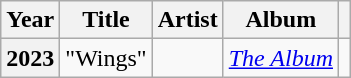<table class="wikitable plainrowheaders sortable" style="margin-right: 0;">
<tr>
<th scope="col">Year</th>
<th scope="col">Title</th>
<th scope="col">Artist</th>
<th scope="col">Album</th>
<th scope="col" class="unsortable"></th>
</tr>
<tr>
<th scope="row">2023</th>
<td>"Wings"</td>
<td></td>
<td><em><a href='#'>The Album</a></em></td>
<td style="text-align: center;"></td>
</tr>
</table>
